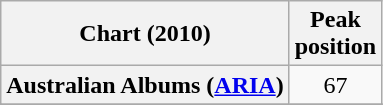<table class="wikitable sortable plainrowheaders" style="text-align:center">
<tr>
<th scope="col">Chart (2010)</th>
<th scope="col">Peak<br>position</th>
</tr>
<tr>
<th scope="row">Australian Albums (<a href='#'>ARIA</a>)</th>
<td align="center">67</td>
</tr>
<tr>
</tr>
<tr>
</tr>
<tr>
</tr>
<tr>
</tr>
<tr>
</tr>
<tr>
</tr>
<tr>
</tr>
</table>
